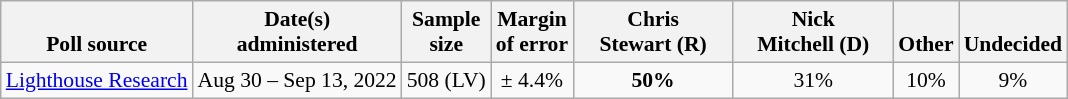<table class="wikitable" style="font-size:90%;text-align:center;">
<tr valign=bottom>
<th>Poll source</th>
<th>Date(s)<br>administered</th>
<th>Sample<br>size</th>
<th>Margin<br>of error</th>
<th style="width:100px;">Chris<br>Stewart (R)</th>
<th style="width:100px;">Nick<br>Mitchell (D)</th>
<th>Other</th>
<th>Undecided</th>
</tr>
<tr>
<td style="text-align:left;"><a href='#'>Lighthouse Research</a></td>
<td>Aug 30 – Sep 13, 2022</td>
<td>508 (LV)</td>
<td>± 4.4%</td>
<td><strong>50%</strong></td>
<td>31%</td>
<td>10%</td>
<td>9%</td>
</tr>
</table>
